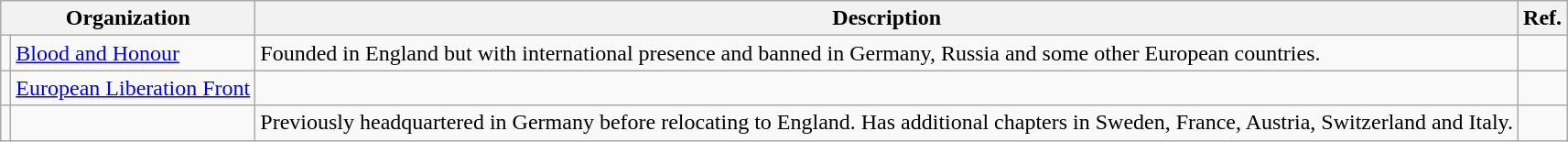<table class="wikitable">
<tr>
<th colspan="2">Organization</th>
<th>Description</th>
<th>Ref.</th>
</tr>
<tr>
<td></td>
<td><a href='#'>Blood and Honour</a></td>
<td>Founded in England but with international presence and banned in Germany, Russia and some other European countries.</td>
<td></td>
</tr>
<tr>
<td></td>
<td><a href='#'>European Liberation Front</a></td>
<td></td>
<td></td>
</tr>
<tr>
<td></td>
<td></td>
<td>Previously headquartered in Germany before relocating to England. Has additional chapters in Sweden, France, Austria, Switzerland and Italy.</td>
<td></td>
</tr>
</table>
